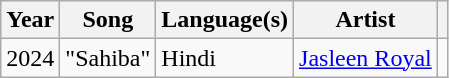<table class="wikitable plainrowheaders">
<tr>
<th>Year</th>
<th>Song</th>
<th>Language(s)</th>
<th>Artist</th>
<th class="unsortable"></th>
</tr>
<tr>
<td>2024</td>
<td>"Sahiba"</td>
<td>Hindi</td>
<td><a href='#'>Jasleen Royal</a></td>
<td></td>
</tr>
</table>
